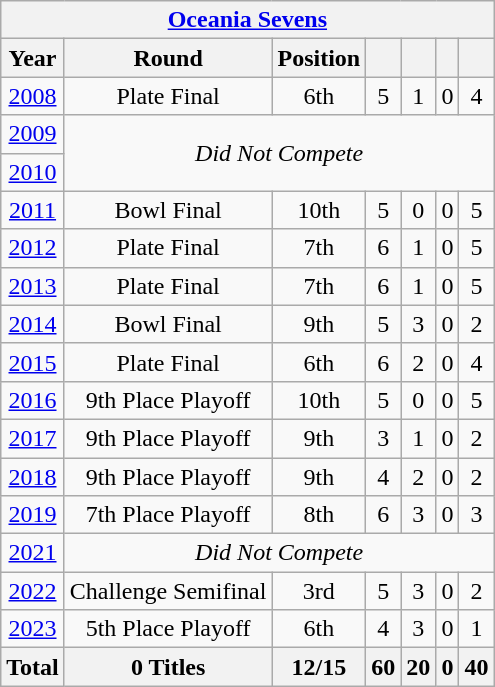<table class="wikitable" style="text-align: center;">
<tr>
<th colspan="7"><a href='#'>Oceania Sevens</a></th>
</tr>
<tr>
<th>Year</th>
<th>Round</th>
<th>Position</th>
<th></th>
<th></th>
<th></th>
<th></th>
</tr>
<tr>
<td> <a href='#'>2008</a></td>
<td>Plate Final</td>
<td>6th</td>
<td>5</td>
<td>1</td>
<td>0</td>
<td>4</td>
</tr>
<tr>
<td> <a href='#'>2009</a></td>
<td colspan="6" rowspan="2"><em>Did Not Compete</em></td>
</tr>
<tr>
<td> <a href='#'>2010</a></td>
</tr>
<tr>
<td> <a href='#'>2011</a></td>
<td>Bowl Final</td>
<td>10th</td>
<td>5</td>
<td>0</td>
<td>0</td>
<td>5</td>
</tr>
<tr>
<td> <a href='#'>2012</a></td>
<td>Plate Final</td>
<td>7th</td>
<td>6</td>
<td>1</td>
<td>0</td>
<td>5</td>
</tr>
<tr>
<td> <a href='#'>2013</a></td>
<td>Plate Final</td>
<td>7th</td>
<td>6</td>
<td>1</td>
<td>0</td>
<td>5</td>
</tr>
<tr>
<td> <a href='#'>2014</a></td>
<td>Bowl Final</td>
<td>9th</td>
<td>5</td>
<td>3</td>
<td>0</td>
<td>2</td>
</tr>
<tr>
<td> <a href='#'>2015</a></td>
<td>Plate Final</td>
<td>6th</td>
<td>6</td>
<td>2</td>
<td>0</td>
<td>4</td>
</tr>
<tr>
<td> <a href='#'>2016</a></td>
<td>9th Place Playoff</td>
<td>10th</td>
<td>5</td>
<td>0</td>
<td>0</td>
<td>5</td>
</tr>
<tr>
<td> <a href='#'>2017</a></td>
<td>9th Place Playoff</td>
<td>9th </td>
<td>3</td>
<td>1</td>
<td>0</td>
<td>2</td>
</tr>
<tr>
<td> <a href='#'>2018</a></td>
<td>9th Place Playoff</td>
<td>9th</td>
<td>4</td>
<td>2</td>
<td>0</td>
<td>2</td>
</tr>
<tr>
<td> <a href='#'>2019</a></td>
<td>7th Place Playoff</td>
<td>8th</td>
<td>6</td>
<td>3</td>
<td>0</td>
<td>3</td>
</tr>
<tr>
<td> <a href='#'>2021</a></td>
<td colspan="6"><em>Did Not Compete</em></td>
</tr>
<tr>
<td> <a href='#'>2022</a></td>
<td>Challenge Semifinal</td>
<td>3rd </td>
<td>5</td>
<td>3</td>
<td>0</td>
<td>2</td>
</tr>
<tr>
<td> <a href='#'>2023</a></td>
<td>5th Place Playoff</td>
<td>6th</td>
<td>4</td>
<td>3</td>
<td>0</td>
<td>1</td>
</tr>
<tr>
<th>Total</th>
<th>0 Titles</th>
<th>12/15</th>
<th>60</th>
<th>20</th>
<th>0</th>
<th>40</th>
</tr>
</table>
